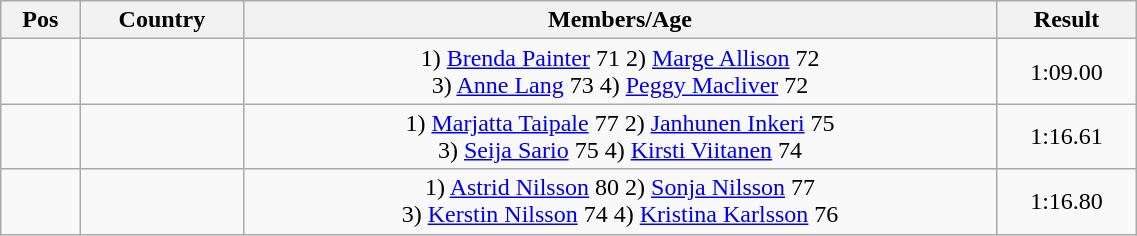<table class="wikitable"  style="text-align:center; width:60%;">
<tr>
<th>Pos</th>
<th>Country</th>
<th>Members/Age</th>
<th>Result</th>
</tr>
<tr>
<td align=center></td>
<td align=left></td>
<td>1) <a href='#'>Brenda Painter</a> 71 2) <a href='#'>Marge Allison</a> 72<br>3) <a href='#'>Anne Lang</a> 73 4) <a href='#'>Peggy Macliver</a> 72</td>
<td>1:09.00</td>
</tr>
<tr>
<td align=center></td>
<td align=left></td>
<td>1) <a href='#'>Marjatta Taipale</a> 77 2) <a href='#'>Janhunen Inkeri</a> 75<br>3) <a href='#'>Seija Sario</a> 75 4) <a href='#'>Kirsti Viitanen</a> 74</td>
<td>1:16.61</td>
</tr>
<tr>
<td align=center></td>
<td align=left></td>
<td>1) <a href='#'>Astrid Nilsson</a> 80 2) <a href='#'>Sonja Nilsson</a> 77<br>3) <a href='#'>Kerstin Nilsson</a> 74 4) <a href='#'>Kristina Karlsson</a> 76</td>
<td>1:16.80</td>
</tr>
</table>
